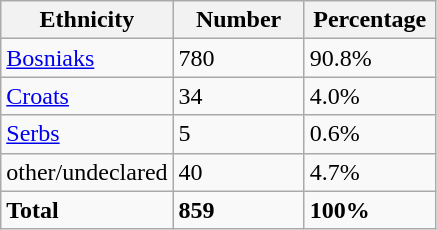<table class="wikitable">
<tr>
<th width="100px">Ethnicity</th>
<th width="80px">Number</th>
<th width="80px">Percentage</th>
</tr>
<tr>
<td><a href='#'>Bosniaks</a></td>
<td>780</td>
<td>90.8%</td>
</tr>
<tr>
<td><a href='#'>Croats</a></td>
<td>34</td>
<td>4.0%</td>
</tr>
<tr>
<td><a href='#'>Serbs</a></td>
<td>5</td>
<td>0.6%</td>
</tr>
<tr>
<td>other/undeclared</td>
<td>40</td>
<td>4.7%</td>
</tr>
<tr>
<td><strong>Total</strong></td>
<td><strong>859</strong></td>
<td><strong>100%</strong></td>
</tr>
</table>
